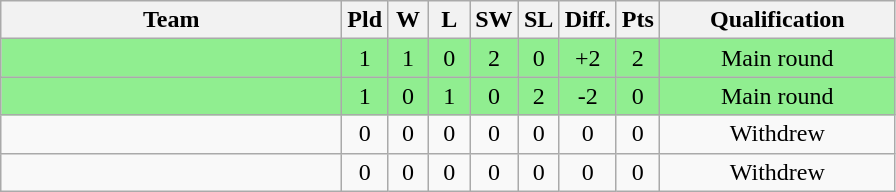<table class=wikitable style="text-align:center">
<tr>
<th width=220>Team</th>
<th width=20>Pld</th>
<th width=20>W</th>
<th width=20>L</th>
<th width=20>SW</th>
<th width=20>SL</th>
<th width=20>Diff.</th>
<th width=20>Pts</th>
<th width=150>Qualification</th>
</tr>
<tr bgcolor=90EE90>
<td align=left></td>
<td>1</td>
<td>1</td>
<td>0</td>
<td>2</td>
<td>0</td>
<td>+2</td>
<td>2</td>
<td>Main round</td>
</tr>
<tr bgcolor=90EE90>
<td align=left></td>
<td>1</td>
<td>0</td>
<td>1</td>
<td>0</td>
<td>2</td>
<td>-2</td>
<td>0</td>
<td>Main round</td>
</tr>
<tr>
<td align=left><s></s></td>
<td>0</td>
<td>0</td>
<td>0</td>
<td>0</td>
<td>0</td>
<td>0</td>
<td>0</td>
<td>Withdrew</td>
</tr>
<tr>
<td align=left><s></s></td>
<td>0</td>
<td>0</td>
<td>0</td>
<td>0</td>
<td>0</td>
<td>0</td>
<td>0</td>
<td>Withdrew</td>
</tr>
</table>
